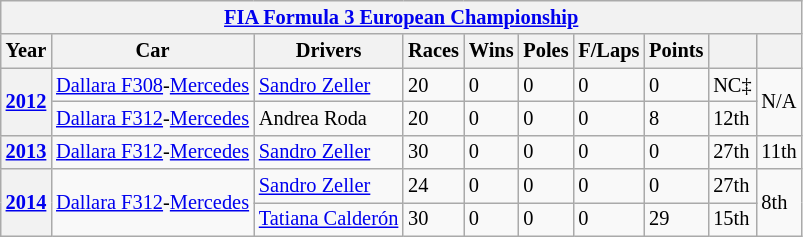<table class="wikitable" style="font-size:85%">
<tr>
<th colspan="10" align="center"><a href='#'>FIA Formula 3 European Championship</a></th>
</tr>
<tr>
<th>Year</th>
<th>Car</th>
<th>Drivers</th>
<th>Races</th>
<th>Wins</th>
<th>Poles</th>
<th>F/Laps</th>
<th>Points</th>
<th></th>
<th></th>
</tr>
<tr>
<th rowspan=2><a href='#'>2012</a></th>
<td rowspan=1><a href='#'>Dallara F308</a>-<a href='#'>Mercedes</a></td>
<td> <a href='#'>Sandro Zeller</a></td>
<td>20</td>
<td>0</td>
<td>0</td>
<td>0</td>
<td>0</td>
<td>NC‡</td>
<td rowspan=2>N/A</td>
</tr>
<tr>
<td rowspan=1><a href='#'>Dallara F312</a>-<a href='#'>Mercedes</a></td>
<td> Andrea Roda</td>
<td>20</td>
<td>0</td>
<td>0</td>
<td>0</td>
<td>8</td>
<td>12th</td>
</tr>
<tr>
<th rowspan=1><a href='#'>2013</a></th>
<td rowspan=1><a href='#'>Dallara F312</a>-<a href='#'>Mercedes</a></td>
<td> <a href='#'>Sandro Zeller</a></td>
<td>30</td>
<td>0</td>
<td>0</td>
<td>0</td>
<td>0</td>
<td>27th</td>
<td rowspan=1>11th</td>
</tr>
<tr>
<th rowspan=2><a href='#'>2014</a></th>
<td rowspan="2"><a href='#'>Dallara F312</a>-<a href='#'>Mercedes</a></td>
<td> <a href='#'>Sandro Zeller</a></td>
<td>24</td>
<td>0</td>
<td>0</td>
<td>0</td>
<td>0</td>
<td>27th</td>
<td rowspan=2>8th</td>
</tr>
<tr>
<td> <a href='#'>Tatiana Calderón</a></td>
<td>30</td>
<td>0</td>
<td>0</td>
<td>0</td>
<td>29</td>
<td>15th</td>
</tr>
</table>
